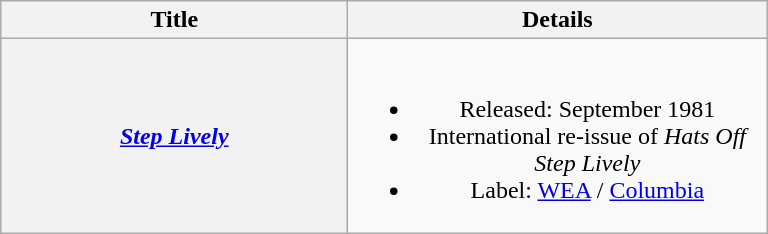<table class="wikitable plainrowheaders" style="text-align:center;">
<tr>
<th scope="col" style="width:14em;">Title</th>
<th scope="col" style="width:17em;">Details</th>
</tr>
<tr>
<th scope="row"><em><a href='#'>Step Lively</a></em></th>
<td><br><ul><li>Released: September 1981</li><li>International re-issue of <em>Hats Off Step Lively</em></li><li>Label: <a href='#'>WEA</a>  / <a href='#'>Columbia</a> </li></ul></td>
</tr>
</table>
